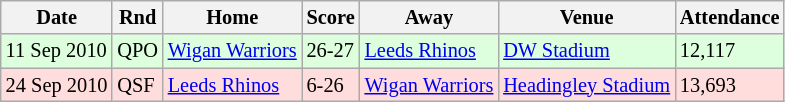<table class="wikitable" style="font-size:85%;">
<tr>
<th>Date</th>
<th>Rnd</th>
<th>Home</th>
<th>Score</th>
<th>Away</th>
<th>Venue</th>
<th>Attendance</th>
</tr>
<tr bgcolor=#DDFFDD>
<td>11 Sep 2010</td>
<td>QPO</td>
<td> <a href='#'>Wigan Warriors</a></td>
<td>26-27</td>
<td> <a href='#'>Leeds Rhinos</a></td>
<td><a href='#'>DW Stadium</a></td>
<td>12,117</td>
</tr>
<tr bgcolor=#ffdddd>
<td>24 Sep 2010</td>
<td>QSF</td>
<td> <a href='#'>Leeds Rhinos</a></td>
<td>6-26</td>
<td> <a href='#'>Wigan Warriors</a></td>
<td><a href='#'>Headingley Stadium</a></td>
<td>13,693</td>
</tr>
</table>
